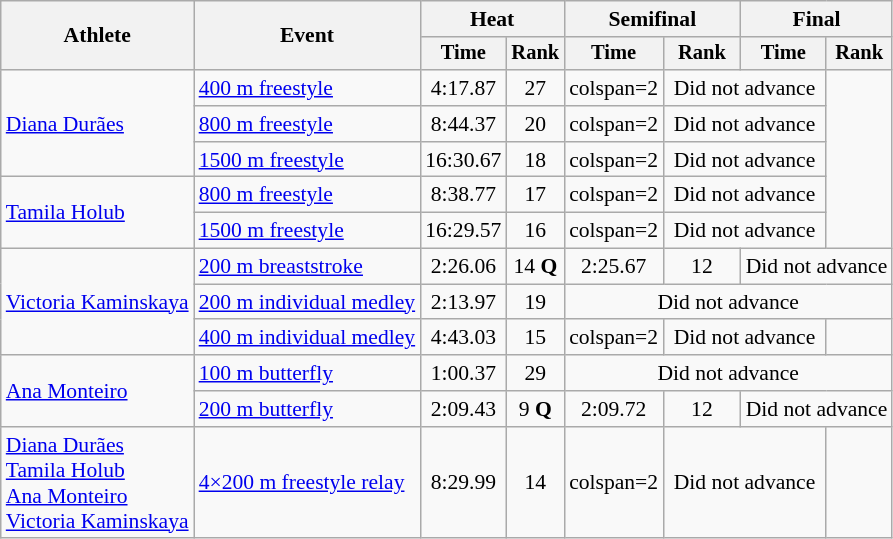<table class="wikitable" style="text-align:center; font-size:90%">
<tr>
<th rowspan="2">Athlete</th>
<th rowspan="2">Event</th>
<th colspan="2">Heat</th>
<th colspan="2">Semifinal</th>
<th colspan="2">Final</th>
</tr>
<tr style="font-size:95%">
<th>Time</th>
<th>Rank</th>
<th>Time</th>
<th>Rank</th>
<th>Time</th>
<th>Rank</th>
</tr>
<tr>
<td align=left rowspan=3><a href='#'>Diana Durães</a></td>
<td align=left><a href='#'>400 m freestyle</a></td>
<td>4:17.87</td>
<td>27</td>
<td>colspan=2 </td>
<td colspan=2>Did not advance</td>
</tr>
<tr>
<td align=left><a href='#'>800 m freestyle</a></td>
<td>8:44.37</td>
<td>20</td>
<td>colspan=2 </td>
<td colspan=2>Did not advance</td>
</tr>
<tr>
<td align=left><a href='#'>1500 m freestyle</a></td>
<td>16:30.67</td>
<td>18</td>
<td>colspan=2 </td>
<td colspan=2>Did not advance</td>
</tr>
<tr>
<td align=left rowspan=2><a href='#'>Tamila Holub</a></td>
<td align=left><a href='#'>800 m freestyle</a></td>
<td>8:38.77</td>
<td>17</td>
<td>colspan=2 </td>
<td colspan=2>Did not advance</td>
</tr>
<tr>
<td align=left><a href='#'>1500 m freestyle</a></td>
<td>16:29.57</td>
<td>16</td>
<td>colspan=2 </td>
<td colspan=2>Did not advance</td>
</tr>
<tr>
<td align=left rowspan=3><a href='#'>Victoria Kaminskaya</a></td>
<td align=left><a href='#'>200 m breaststroke</a></td>
<td>2:26.06</td>
<td>14 <strong>Q</strong></td>
<td>2:25.67</td>
<td>12</td>
<td colspan=2>Did not advance</td>
</tr>
<tr>
<td align=left><a href='#'>200 m individual medley</a></td>
<td>2:13.97</td>
<td>19</td>
<td colspan=4>Did not advance</td>
</tr>
<tr>
<td align=left><a href='#'>400 m individual medley</a></td>
<td>4:43.03</td>
<td>15</td>
<td>colspan=2 </td>
<td colspan=2>Did not advance</td>
</tr>
<tr>
<td align=left rowspan=2><a href='#'>Ana Monteiro</a></td>
<td align=left><a href='#'>100 m butterfly</a></td>
<td>1:00.37</td>
<td>29</td>
<td colspan=4>Did not advance</td>
</tr>
<tr>
<td align=left><a href='#'>200 m butterfly</a></td>
<td>2:09.43</td>
<td>9 <strong>Q</strong></td>
<td>2:09.72</td>
<td>12</td>
<td colspan=2>Did not advance</td>
</tr>
<tr>
<td align=left><a href='#'>Diana Durães</a><br><a href='#'>Tamila Holub</a><br><a href='#'>Ana Monteiro</a><br><a href='#'>Victoria Kaminskaya</a></td>
<td align=left><a href='#'>4×200 m freestyle relay</a></td>
<td>8:29.99</td>
<td>14</td>
<td>colspan=2 </td>
<td colspan=2>Did not advance</td>
</tr>
</table>
